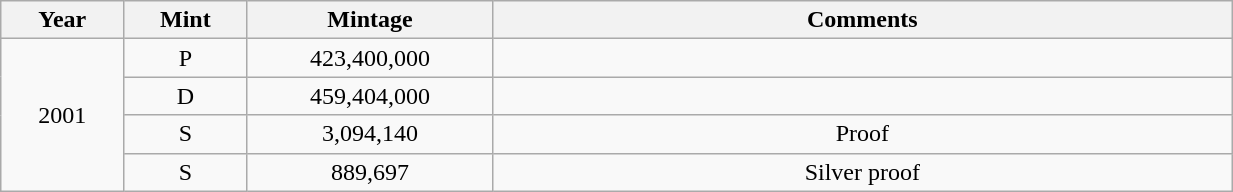<table class="wikitable sortable" style="min-width:65%; text-align:center;">
<tr>
<th width="10%">Year</th>
<th width="10%">Mint</th>
<th width="20%">Mintage</th>
<th width="60%">Comments</th>
</tr>
<tr>
<td rowspan="4">2001</td>
<td>P</td>
<td>423,400,000</td>
<td></td>
</tr>
<tr>
<td>D</td>
<td>459,404,000</td>
<td></td>
</tr>
<tr>
<td>S</td>
<td>3,094,140</td>
<td>Proof</td>
</tr>
<tr>
<td>S</td>
<td>889,697</td>
<td>Silver proof</td>
</tr>
</table>
